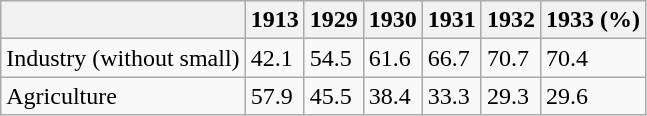<table class="wikitable">
<tr>
<th></th>
<th>1913</th>
<th>1929</th>
<th>1930</th>
<th>1931</th>
<th>1932</th>
<th>1933 (%)</th>
</tr>
<tr>
<td>Industry (without small)</td>
<td>42.1</td>
<td>54.5</td>
<td>61.6</td>
<td>66.7</td>
<td>70.7</td>
<td>70.4</td>
</tr>
<tr>
<td>Agriculture</td>
<td>57.9</td>
<td>45.5</td>
<td>38.4</td>
<td>33.3</td>
<td>29.3</td>
<td>29.6</td>
</tr>
</table>
